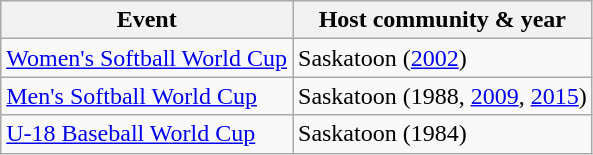<table class="wikitable sortable">
<tr>
<th>Event</th>
<th>Host community & year</th>
</tr>
<tr>
<td><a href='#'>Women's Softball World Cup</a></td>
<td>Saskatoon (<a href='#'>2002</a>)</td>
</tr>
<tr>
<td><a href='#'>Men's Softball World Cup</a></td>
<td>Saskatoon (1988, <a href='#'>2009</a>, <a href='#'>2015</a>)</td>
</tr>
<tr>
<td><a href='#'>U-18 Baseball World Cup</a></td>
<td>Saskatoon (1984)</td>
</tr>
</table>
